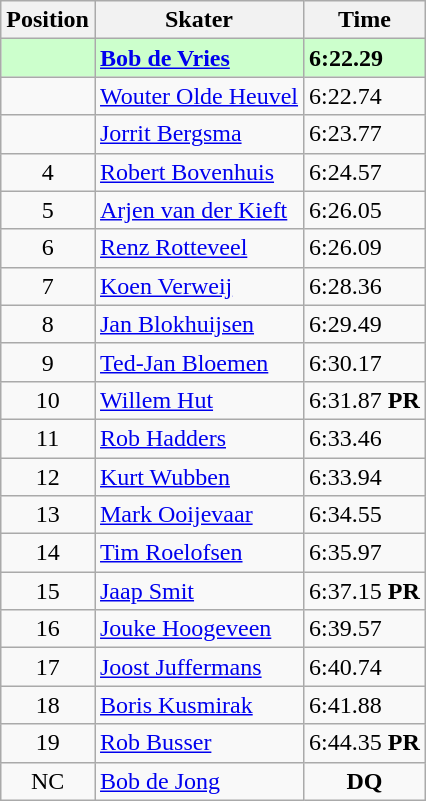<table class="wikitable">
<tr>
<th>Position</th>
<th>Skater</th>
<th>Time</th>
</tr>
<tr bgcolor=ccffcc>
<td align=center></td>
<td><strong><a href='#'>Bob de Vries</a></strong></td>
<td><strong>6:22.29</strong></td>
</tr>
<tr>
<td align=center></td>
<td><a href='#'>Wouter Olde Heuvel</a></td>
<td>6:22.74</td>
</tr>
<tr>
<td align=center></td>
<td><a href='#'>Jorrit Bergsma</a></td>
<td>6:23.77</td>
</tr>
<tr>
<td align=center>4</td>
<td><a href='#'>Robert Bovenhuis</a></td>
<td>6:24.57</td>
</tr>
<tr>
<td align=center>5</td>
<td><a href='#'>Arjen van der Kieft</a></td>
<td>6:26.05</td>
</tr>
<tr>
<td align=center>6</td>
<td><a href='#'>Renz Rotteveel</a></td>
<td>6:26.09</td>
</tr>
<tr>
<td align=center>7</td>
<td><a href='#'>Koen Verweij</a></td>
<td>6:28.36</td>
</tr>
<tr>
<td align=center>8</td>
<td><a href='#'>Jan Blokhuijsen</a></td>
<td>6:29.49</td>
</tr>
<tr>
<td align=center>9</td>
<td><a href='#'>Ted-Jan Bloemen</a></td>
<td>6:30.17</td>
</tr>
<tr>
<td align=center>10</td>
<td><a href='#'>Willem Hut</a></td>
<td>6:31.87 <strong>PR</strong></td>
</tr>
<tr>
<td align=center>11</td>
<td><a href='#'>Rob Hadders</a></td>
<td>6:33.46</td>
</tr>
<tr>
<td align=center>12</td>
<td><a href='#'>Kurt Wubben</a></td>
<td>6:33.94</td>
</tr>
<tr>
<td align=center>13</td>
<td><a href='#'>Mark Ooijevaar</a></td>
<td>6:34.55</td>
</tr>
<tr>
<td align=center>14</td>
<td><a href='#'>Tim Roelofsen</a></td>
<td>6:35.97</td>
</tr>
<tr>
<td align=center>15</td>
<td><a href='#'>Jaap Smit</a></td>
<td>6:37.15 <strong>PR</strong></td>
</tr>
<tr>
<td align=center>16</td>
<td><a href='#'>Jouke Hoogeveen</a></td>
<td>6:39.57</td>
</tr>
<tr>
<td align=center>17</td>
<td><a href='#'>Joost Juffermans</a></td>
<td>6:40.74</td>
</tr>
<tr>
<td align=center>18</td>
<td><a href='#'>Boris Kusmirak</a></td>
<td>6:41.88</td>
</tr>
<tr>
<td align=center>19</td>
<td><a href='#'>Rob Busser</a></td>
<td>6:44.35 <strong>PR</strong></td>
</tr>
<tr>
<td align=center>NC</td>
<td><a href='#'>Bob de Jong</a></td>
<td align=center><strong>DQ</strong></td>
</tr>
</table>
